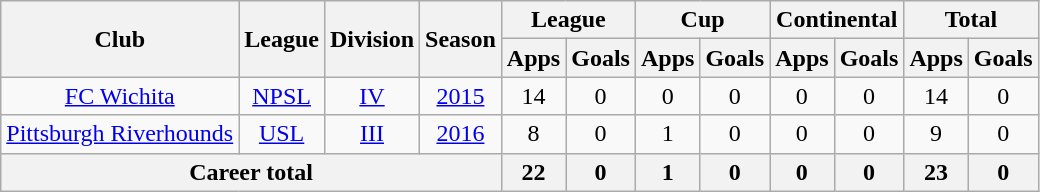<table class="wikitable" style="text-align:center">
<tr>
<th rowspan="2">Club</th>
<th rowspan="2">League</th>
<th rowspan="2">Division</th>
<th rowspan="2">Season</th>
<th colspan="2">League</th>
<th colspan="2">Cup</th>
<th colspan="2">Continental</th>
<th colspan="2">Total</th>
</tr>
<tr>
<th>Apps</th>
<th>Goals</th>
<th>Apps</th>
<th>Goals</th>
<th>Apps</th>
<th>Goals</th>
<th>Apps</th>
<th>Goals</th>
</tr>
<tr>
<td><a href='#'>FC Wichita</a></td>
<td><a href='#'>NPSL</a></td>
<td><a href='#'>IV</a></td>
<td><a href='#'>2015</a></td>
<td>14</td>
<td>0</td>
<td>0</td>
<td>0</td>
<td>0</td>
<td>0</td>
<td>14</td>
<td>0</td>
</tr>
<tr>
<td><a href='#'>Pittsburgh Riverhounds</a></td>
<td><a href='#'>USL</a></td>
<td><a href='#'>III</a></td>
<td><a href='#'>2016</a></td>
<td>8</td>
<td>0</td>
<td>1</td>
<td>0</td>
<td>0</td>
<td>0</td>
<td>9</td>
<td>0</td>
</tr>
<tr>
<th colspan="4">Career total</th>
<th>22</th>
<th>0</th>
<th>1</th>
<th>0</th>
<th>0</th>
<th>0</th>
<th>23</th>
<th>0</th>
</tr>
</table>
